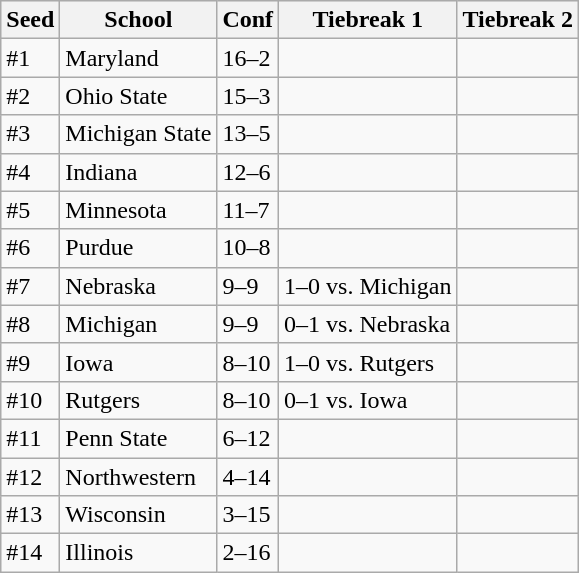<table class="wikitable">
<tr style="background:#efefef;">
<th>Seed</th>
<th>School</th>
<th>Conf</th>
<th>Tiebreak 1</th>
<th>Tiebreak 2</th>
</tr>
<tr>
<td>#1</td>
<td>Maryland</td>
<td>16–2</td>
<td></td>
<td></td>
</tr>
<tr>
<td>#2</td>
<td>Ohio State</td>
<td>15–3</td>
<td></td>
<td></td>
</tr>
<tr>
<td>#3</td>
<td>Michigan State</td>
<td>13–5</td>
<td></td>
<td></td>
</tr>
<tr>
<td>#4</td>
<td>Indiana</td>
<td>12–6</td>
<td></td>
<td></td>
</tr>
<tr>
<td>#5</td>
<td>Minnesota</td>
<td>11–7</td>
<td></td>
<td></td>
</tr>
<tr>
<td>#6</td>
<td>Purdue</td>
<td>10–8</td>
<td></td>
<td></td>
</tr>
<tr>
<td>#7</td>
<td>Nebraska</td>
<td>9–9</td>
<td>1–0 vs. Michigan</td>
<td></td>
</tr>
<tr>
<td>#8</td>
<td>Michigan</td>
<td>9–9</td>
<td>0–1 vs. Nebraska</td>
<td></td>
</tr>
<tr>
<td>#9</td>
<td>Iowa</td>
<td>8–10</td>
<td>1–0 vs. Rutgers</td>
<td></td>
</tr>
<tr>
<td>#10</td>
<td>Rutgers</td>
<td>8–10</td>
<td>0–1 vs. Iowa</td>
<td></td>
</tr>
<tr>
<td>#11</td>
<td>Penn State</td>
<td>6–12</td>
<td></td>
<td></td>
</tr>
<tr>
<td>#12</td>
<td>Northwestern</td>
<td>4–14</td>
<td></td>
<td></td>
</tr>
<tr>
<td>#13</td>
<td>Wisconsin</td>
<td>3–15</td>
<td></td>
<td></td>
</tr>
<tr>
<td>#14</td>
<td>Illinois</td>
<td>2–16</td>
<td></td>
<td></td>
</tr>
</table>
